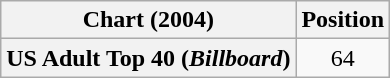<table class="wikitable plainrowheaders" style="text-align:center">
<tr>
<th scope="col">Chart (2004)</th>
<th scope="col">Position</th>
</tr>
<tr>
<th scope="row">US Adult Top 40 (<em>Billboard</em>)</th>
<td>64</td>
</tr>
</table>
